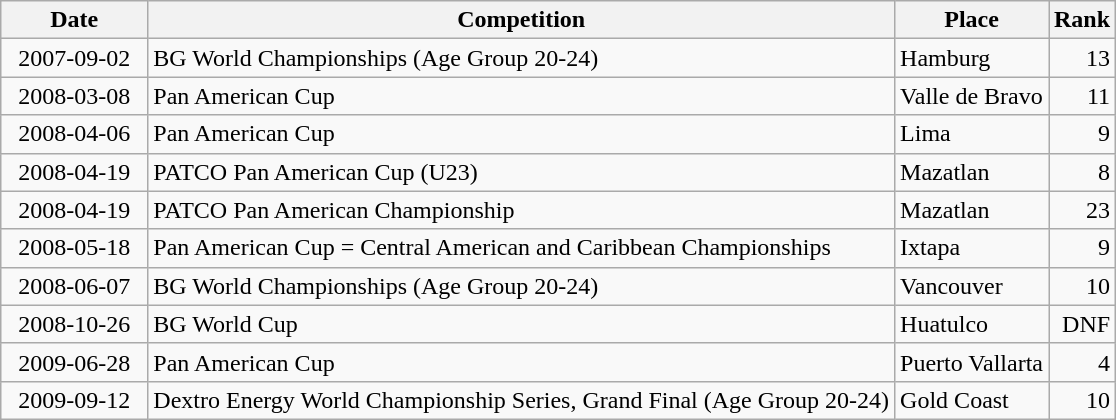<table class="wikitable sortable">
<tr>
<th>Date</th>
<th>Competition</th>
<th>Place</th>
<th>Rank</th>
</tr>
<tr>
<td style="text-align:right">  2007-09-02  </td>
<td>BG World Championships (Age Group 20-24)</td>
<td>Hamburg</td>
<td style="text-align:right">13</td>
</tr>
<tr>
<td style="text-align:right">  2008-03-08  </td>
<td>Pan American Cup</td>
<td>Valle de Bravo</td>
<td style="text-align:right">11</td>
</tr>
<tr>
<td style="text-align:right">  2008-04-06  </td>
<td>Pan American Cup</td>
<td>Lima</td>
<td style="text-align:right">9</td>
</tr>
<tr>
<td style="text-align:right">  2008-04-19  </td>
<td>PATCO Pan American Cup (U23)</td>
<td>Mazatlan</td>
<td style="text-align:right">8</td>
</tr>
<tr>
<td style="text-align:right">  2008-04-19  </td>
<td>PATCO Pan American Championship</td>
<td>Mazatlan</td>
<td style="text-align:right">23</td>
</tr>
<tr>
<td style="text-align:right">  2008-05-18  </td>
<td>Pan American Cup = Central American and Caribbean Championships</td>
<td>Ixtapa</td>
<td style="text-align:right">9</td>
</tr>
<tr>
<td style="text-align:right">  2008-06-07  </td>
<td>BG World Championships (Age Group 20-24)</td>
<td>Vancouver</td>
<td style="text-align:right">10</td>
</tr>
<tr>
<td style="text-align:right">  2008-10-26  </td>
<td>BG World Cup</td>
<td>Huatulco</td>
<td style="text-align:right">DNF</td>
</tr>
<tr>
<td style="text-align:right">  2009-06-28  </td>
<td>Pan American Cup</td>
<td>Puerto Vallarta</td>
<td style="text-align:right">4</td>
</tr>
<tr>
<td style="text-align:right">  2009-09-12  </td>
<td>Dextro Energy World Championship Series, Grand Final (Age Group 20-24)</td>
<td>Gold Coast</td>
<td style="text-align:right">10</td>
</tr>
</table>
